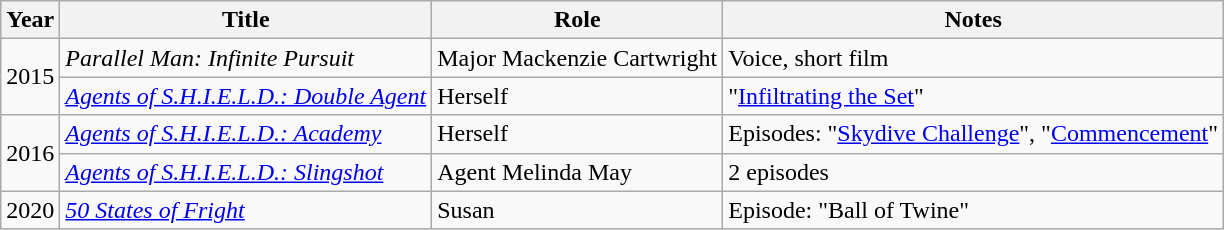<table class="wikitable sortable">
<tr>
<th>Year</th>
<th>Title</th>
<th>Role</th>
<th>Notes</th>
</tr>
<tr>
<td rowspan="2">2015</td>
<td><em>Parallel Man: Infinite Pursuit</em></td>
<td>Major Mackenzie Cartwright</td>
<td>Voice, short film</td>
</tr>
<tr>
<td><em><a href='#'>Agents of S.H.I.E.L.D.: Double Agent</a></em></td>
<td>Herself</td>
<td>"<a href='#'>Infiltrating the Set</a>"</td>
</tr>
<tr>
<td rowspan="2">2016</td>
<td><em><a href='#'>Agents of S.H.I.E.L.D.: Academy</a></em></td>
<td>Herself</td>
<td>Episodes: "<a href='#'>Skydive Challenge</a>", "<a href='#'>Commencement</a>"</td>
</tr>
<tr>
<td><em><a href='#'>Agents of S.H.I.E.L.D.: Slingshot</a></em></td>
<td>Agent Melinda May</td>
<td>2 episodes</td>
</tr>
<tr>
<td>2020</td>
<td><em><a href='#'>50 States of Fright</a></em></td>
<td>Susan</td>
<td>Episode: "Ball of Twine"</td>
</tr>
</table>
